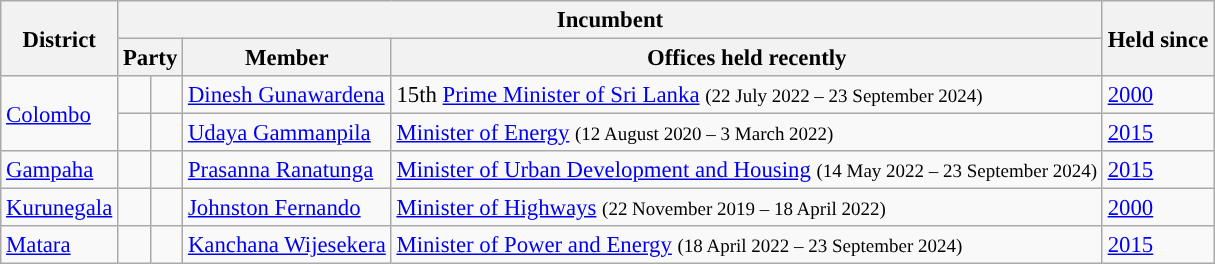<table class="wikitable sortable" style="font-size: 95%;">
<tr>
<th rowspan=2>District</th>
<th colspan=4>Incumbent</th>
<th rowspan=2>Held since</th>
</tr>
<tr>
<th colspan=2>Party</th>
<th>Member</th>
<th>Offices held recently</th>
</tr>
<tr>
<td rowspan=2><a href='#'>Colombo</a></td>
<td style="background-color: "></td>
<td></td>
<td data-sort-value=","><a href='#'>Dinesh Gunawardena</a></td>
<td>15th <a href='#'>Prime Minister of Sri Lanka</a> <small>(22 July 2022 – 23 September 2024)</small></td>
<td><a href='#'>2000</a></td>
</tr>
<tr>
<td style="background-color: "></td>
<td></td>
<td data-sort-value=","><a href='#'>Udaya Gammanpila</a></td>
<td><a href='#'>Minister of Energy</a> <small>(12 August 2020 – 3 March 2022)</small></td>
<td><a href='#'>2015</a></td>
</tr>
<tr>
<td><a href='#'>Gampaha</a></td>
<td style="background-color: "></td>
<td></td>
<td data-sort-value=","><a href='#'>Prasanna Ranatunga</a></td>
<td><a href='#'>Minister of Urban Development and Housing</a> <small>(14 May 2022 – 23 September 2024)</small></td>
<td><a href='#'>2015</a></td>
</tr>
<tr>
<td><a href='#'>Kurunegala</a></td>
<td style="background-color: "></td>
<td></td>
<td data-sort-value="Fernando, Johnston"><a href='#'>Johnston Fernando</a></td>
<td><a href='#'>Minister of Highways</a> <small>(22 November 2019 – 18 April 2022)</small></td>
<td><a href='#'>2000</a></td>
</tr>
<tr>
<td><a href='#'>Matara</a></td>
<td style="background-color: "></td>
<td></td>
<td><a href='#'>Kanchana Wijesekera</a></td>
<td><a href='#'>Minister of Power and Energy</a> <small>(18 April 2022 – 23 September 2024)</small></td>
<td><a href='#'>2015</a></td>
</tr>
</table>
